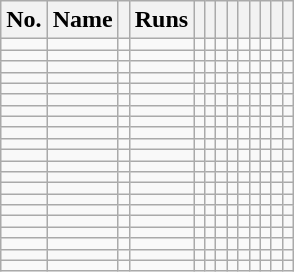<table class="wikitable sortable">
<tr style="text-align:center;">
<th>No.</th>
<th>Name</th>
<th></th>
<th>Runs</th>
<th></th>
<th></th>
<th></th>
<th></th>
<th></th>
<th></th>
<th></th>
<th></th>
<th></th>
</tr>
<tr style="text-align:center;">
<td></td>
<td></td>
<td></td>
<td></td>
<td></td>
<td></td>
<td></td>
<td></td>
<td></td>
<td></td>
<td></td>
<td></td>
<td></td>
</tr>
<tr style="text-align:center;">
<td></td>
<td></td>
<td></td>
<td></td>
<td></td>
<td></td>
<td></td>
<td></td>
<td></td>
<td></td>
<td></td>
<td></td>
<td></td>
</tr>
<tr style="text-align:center;">
<td></td>
<td></td>
<td></td>
<td></td>
<td></td>
<td></td>
<td></td>
<td></td>
<td></td>
<td></td>
<td></td>
<td></td>
<td></td>
</tr>
<tr style="text-align:center;">
<td></td>
<td></td>
<td></td>
<td></td>
<td></td>
<td></td>
<td></td>
<td></td>
<td></td>
<td></td>
<td></td>
<td></td>
<td></td>
</tr>
<tr style="text-align:center;">
<td></td>
<td></td>
<td></td>
<td></td>
<td></td>
<td></td>
<td></td>
<td></td>
<td></td>
<td></td>
<td></td>
<td></td>
<td></td>
</tr>
<tr style="text-align:center;">
<td></td>
<td></td>
<td></td>
<td></td>
<td></td>
<td></td>
<td></td>
<td></td>
<td></td>
<td></td>
<td></td>
<td></td>
<td></td>
</tr>
<tr style="text-align:center;">
<td></td>
<td></td>
<td></td>
<td></td>
<td></td>
<td></td>
<td></td>
<td></td>
<td></td>
<td></td>
<td></td>
<td></td>
<td></td>
</tr>
<tr style="text-align:center;">
<td></td>
<td></td>
<td></td>
<td></td>
<td></td>
<td></td>
<td></td>
<td></td>
<td></td>
<td></td>
<td></td>
<td></td>
<td></td>
</tr>
<tr style="text-align:center;">
<td></td>
<td></td>
<td></td>
<td></td>
<td></td>
<td></td>
<td></td>
<td></td>
<td></td>
<td></td>
<td></td>
<td></td>
<td></td>
</tr>
<tr style="text-align:center;">
<td></td>
<td></td>
<td></td>
<td></td>
<td></td>
<td></td>
<td></td>
<td></td>
<td></td>
<td></td>
<td></td>
<td></td>
<td></td>
</tr>
<tr style="text-align:center;">
<td></td>
<td></td>
<td></td>
<td></td>
<td></td>
<td></td>
<td></td>
<td></td>
<td></td>
<td></td>
<td></td>
<td></td>
<td></td>
</tr>
<tr style="text-align:center;">
<td></td>
<td></td>
<td></td>
<td></td>
<td></td>
<td></td>
<td></td>
<td></td>
<td></td>
<td></td>
<td></td>
<td></td>
<td></td>
</tr>
<tr style="text-align:center;">
<td></td>
<td></td>
<td></td>
<td></td>
<td></td>
<td></td>
<td></td>
<td></td>
<td></td>
<td></td>
<td></td>
<td></td>
<td></td>
</tr>
<tr style="text-align:center;">
<td></td>
<td></td>
<td></td>
<td></td>
<td></td>
<td></td>
<td></td>
<td></td>
<td></td>
<td></td>
<td></td>
<td></td>
<td></td>
</tr>
<tr style="text-align:center;">
<td></td>
<td></td>
<td></td>
<td></td>
<td></td>
<td></td>
<td></td>
<td></td>
<td></td>
<td></td>
<td></td>
<td></td>
<td></td>
</tr>
<tr style="text-align:center;">
<td></td>
<td></td>
<td></td>
<td></td>
<td></td>
<td></td>
<td></td>
<td></td>
<td></td>
<td></td>
<td></td>
<td></td>
<td></td>
</tr>
<tr style="text-align:center;">
<td></td>
<td></td>
<td></td>
<td></td>
<td></td>
<td></td>
<td></td>
<td></td>
<td></td>
<td></td>
<td></td>
<td></td>
<td></td>
</tr>
<tr style="text-align:center;">
<td></td>
<td></td>
<td></td>
<td></td>
<td></td>
<td></td>
<td></td>
<td></td>
<td></td>
<td></td>
<td></td>
<td></td>
<td></td>
</tr>
<tr style="text-align:center;">
<td></td>
<td></td>
<td></td>
<td></td>
<td></td>
<td></td>
<td></td>
<td></td>
<td></td>
<td></td>
<td></td>
<td></td>
<td></td>
</tr>
<tr style="text-align:center;">
<td></td>
<td></td>
<td></td>
<td></td>
<td></td>
<td></td>
<td></td>
<td></td>
<td></td>
<td></td>
<td></td>
<td></td>
<td></td>
</tr>
<tr style="text-align:center;">
<td></td>
<td></td>
<td></td>
<td></td>
<td></td>
<td></td>
<td></td>
<td></td>
<td></td>
<td></td>
<td></td>
<td></td>
<td></td>
</tr>
</table>
